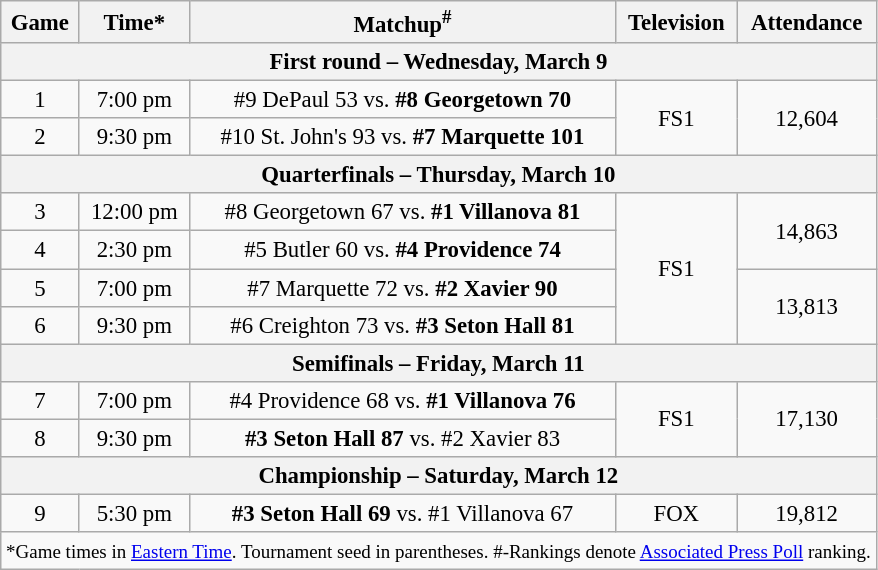<table class="wikitable" style="font-size: 95%;text-align:center">
<tr>
<th>Game</th>
<th>Time*</th>
<th>Matchup<sup>#</sup></th>
<th>Television</th>
<th>Attendance</th>
</tr>
<tr>
<th colspan=5>First round – Wednesday, March 9</th>
</tr>
<tr>
<td>1</td>
<td>7:00 pm</td>
<td>#9 DePaul 53 vs. <strong>#8 Georgetown 70</strong></td>
<td rowspan=2>FS1</td>
<td rowspan=2 style="text-align:center;">12,604</td>
</tr>
<tr>
<td>2</td>
<td>9:30 pm</td>
<td>#10 St. John's 93 vs. <strong>#7 Marquette 101</strong></td>
</tr>
<tr>
<th colspan=5>Quarterfinals – Thursday, March 10</th>
</tr>
<tr>
<td>3</td>
<td>12:00 pm</td>
<td>#8 Georgetown 67 vs. <strong>#1 Villanova 81</strong></td>
<td rowspan=4>FS1</td>
<td rowspan=2 style="text-align:center;">14,863</td>
</tr>
<tr>
<td>4</td>
<td>2:30 pm</td>
<td>#5 Butler 60 vs. <strong>#4 Providence 74</strong></td>
</tr>
<tr>
<td>5</td>
<td>7:00 pm</td>
<td>#7 Marquette 72 vs. <strong>#2 Xavier 90</strong></td>
<td rowspan=2 style="text-align:center;">13,813</td>
</tr>
<tr>
<td>6</td>
<td>9:30 pm</td>
<td>#6 Creighton 73 vs. <strong>#3 Seton Hall 81</strong></td>
</tr>
<tr>
<th colspan=5>Semifinals – Friday, March 11</th>
</tr>
<tr>
<td>7</td>
<td>7:00 pm</td>
<td>#4 Providence 68 vs. <strong>#1 Villanova 76</strong></td>
<td rowspan=2>FS1</td>
<td rowspan=2 style="text-align:center;">17,130</td>
</tr>
<tr>
<td>8</td>
<td>9:30 pm</td>
<td><strong>#3 Seton Hall 87</strong> vs. #2 Xavier 83</td>
</tr>
<tr>
<th colspan=5>Championship – Saturday, March 12</th>
</tr>
<tr>
<td>9</td>
<td>5:30 pm</td>
<td><strong>#3 Seton Hall 69</strong> vs. #1 Villanova 67</td>
<td>FOX</td>
<td>19,812</td>
</tr>
<tr>
<td colspan=5><small>*Game times in <a href='#'>Eastern Time</a>. Tournament seed in parentheses. #-Rankings denote <a href='#'>Associated Press Poll</a> ranking.</small></td>
</tr>
</table>
